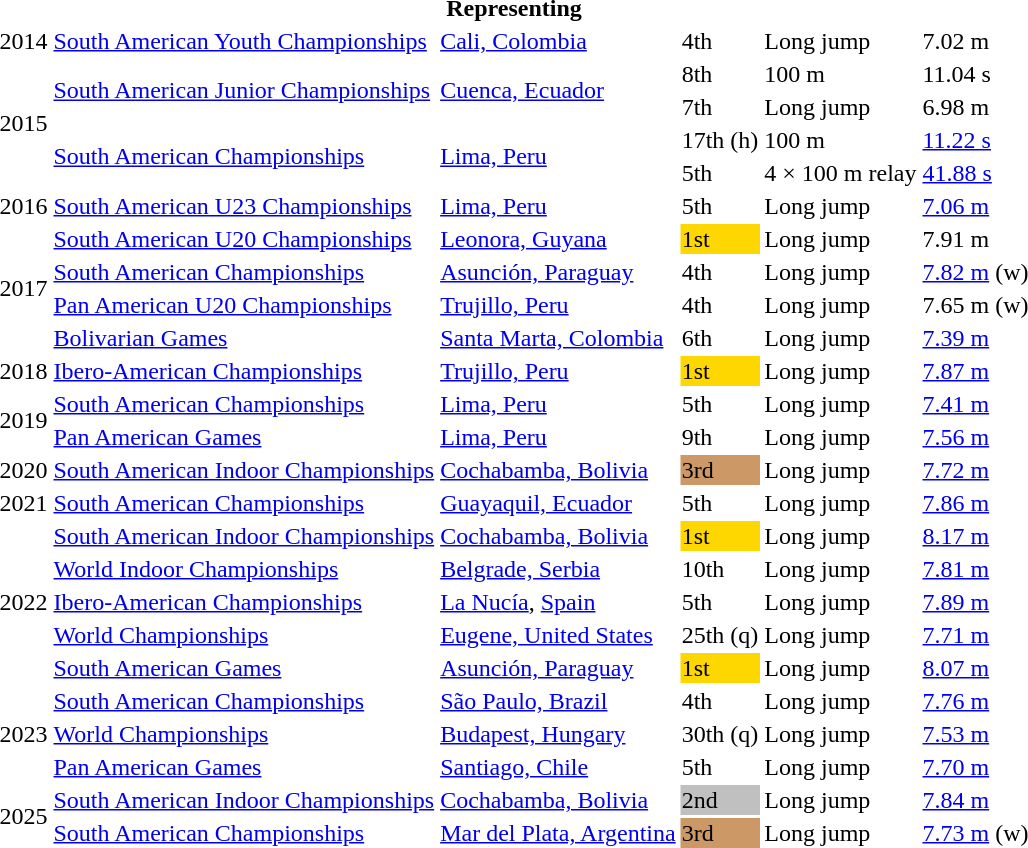<table>
<tr>
<th colspan="6">Representing </th>
</tr>
<tr>
<td>2014</td>
<td><a href='#'>South American Youth Championships</a></td>
<td><a href='#'>Cali, Colombia</a></td>
<td>4th</td>
<td>Long jump</td>
<td>7.02 m</td>
</tr>
<tr>
<td rowspan=4>2015</td>
<td rowspan=2><a href='#'>South American Junior Championships</a></td>
<td rowspan=2><a href='#'>Cuenca, Ecuador</a></td>
<td>8th</td>
<td>100 m</td>
<td>11.04 s</td>
</tr>
<tr>
<td>7th</td>
<td>Long jump</td>
<td>6.98 m</td>
</tr>
<tr>
<td rowspan=2><a href='#'>South American Championships</a></td>
<td rowspan=2><a href='#'>Lima, Peru</a></td>
<td>17th (h)</td>
<td>100 m</td>
<td><a href='#'>11.22 s</a></td>
</tr>
<tr>
<td>5th</td>
<td>4 × 100 m relay</td>
<td><a href='#'>41.88 s</a></td>
</tr>
<tr>
<td>2016</td>
<td><a href='#'>South American U23 Championships</a></td>
<td><a href='#'>Lima, Peru</a></td>
<td>5th</td>
<td>Long jump</td>
<td><a href='#'>7.06 m</a></td>
</tr>
<tr>
<td rowspan=4>2017</td>
<td><a href='#'>South American U20 Championships</a></td>
<td><a href='#'>Leonora, Guyana</a></td>
<td bgcolor=gold>1st</td>
<td>Long jump</td>
<td>7.91 m</td>
</tr>
<tr>
<td><a href='#'>South American Championships</a></td>
<td><a href='#'>Asunción, Paraguay</a></td>
<td>4th</td>
<td>Long jump</td>
<td><a href='#'>7.82 m</a> (w)</td>
</tr>
<tr>
<td><a href='#'>Pan American U20 Championships</a></td>
<td><a href='#'>Trujillo, Peru</a></td>
<td>4th</td>
<td>Long jump</td>
<td>7.65 m (w)</td>
</tr>
<tr>
<td><a href='#'>Bolivarian Games</a></td>
<td><a href='#'>Santa Marta, Colombia</a></td>
<td>6th</td>
<td>Long jump</td>
<td><a href='#'>7.39 m</a></td>
</tr>
<tr>
<td>2018</td>
<td><a href='#'>Ibero-American Championships</a></td>
<td><a href='#'>Trujillo, Peru</a></td>
<td bgcolor=gold>1st</td>
<td>Long jump</td>
<td><a href='#'>7.87 m</a></td>
</tr>
<tr>
<td rowspan=2>2019</td>
<td><a href='#'>South American Championships</a></td>
<td><a href='#'>Lima, Peru</a></td>
<td>5th</td>
<td>Long jump</td>
<td><a href='#'>7.41 m</a></td>
</tr>
<tr>
<td><a href='#'>Pan American Games</a></td>
<td><a href='#'>Lima, Peru</a></td>
<td>9th</td>
<td>Long jump</td>
<td><a href='#'>7.56 m</a></td>
</tr>
<tr>
<td>2020</td>
<td><a href='#'>South American Indoor Championships</a></td>
<td><a href='#'>Cochabamba, Bolivia</a></td>
<td bgcolor=cc9966>3rd</td>
<td>Long jump</td>
<td><a href='#'>7.72 m</a></td>
</tr>
<tr>
<td>2021</td>
<td><a href='#'>South American Championships</a></td>
<td><a href='#'>Guayaquil, Ecuador</a></td>
<td>5th</td>
<td>Long jump</td>
<td><a href='#'>7.86 m</a></td>
</tr>
<tr>
<td rowspan=5>2022</td>
<td><a href='#'>South American Indoor Championships</a></td>
<td><a href='#'>Cochabamba, Bolivia</a></td>
<td bgcolor=gold>1st</td>
<td>Long jump</td>
<td><a href='#'>8.17 m</a></td>
</tr>
<tr>
<td><a href='#'>World Indoor Championships</a></td>
<td><a href='#'>Belgrade, Serbia</a></td>
<td>10th</td>
<td>Long jump</td>
<td><a href='#'>7.81 m</a></td>
</tr>
<tr>
<td><a href='#'>Ibero-American Championships</a></td>
<td><a href='#'>La Nucía</a>, <a href='#'>Spain</a></td>
<td>5th</td>
<td>Long jump</td>
<td><a href='#'>7.89 m</a></td>
</tr>
<tr>
<td><a href='#'>World Championships</a></td>
<td><a href='#'>Eugene, United States</a></td>
<td>25th (q)</td>
<td>Long jump</td>
<td><a href='#'>7.71 m</a></td>
</tr>
<tr>
<td><a href='#'>South American Games</a></td>
<td><a href='#'>Asunción, Paraguay</a></td>
<td bgcolor=gold>1st</td>
<td>Long jump</td>
<td><a href='#'>8.07 m</a></td>
</tr>
<tr>
<td rowspan=3>2023</td>
<td><a href='#'>South American Championships</a></td>
<td><a href='#'>São Paulo, Brazil</a></td>
<td>4th</td>
<td>Long jump</td>
<td><a href='#'>7.76 m</a></td>
</tr>
<tr>
<td><a href='#'>World Championships</a></td>
<td><a href='#'>Budapest, Hungary</a></td>
<td>30th (q)</td>
<td>Long jump</td>
<td><a href='#'>7.53 m</a></td>
</tr>
<tr>
<td><a href='#'>Pan American Games</a></td>
<td><a href='#'>Santiago, Chile</a></td>
<td>5th</td>
<td>Long jump</td>
<td><a href='#'>7.70 m</a></td>
</tr>
<tr>
<td rowspan=2>2025</td>
<td><a href='#'>South American Indoor Championships</a></td>
<td><a href='#'>Cochabamba, Bolivia</a></td>
<td bgcolor=silver>2nd</td>
<td>Long jump</td>
<td><a href='#'>7.84 m</a></td>
</tr>
<tr>
<td><a href='#'>South American Championships</a></td>
<td><a href='#'>Mar del Plata, Argentina</a></td>
<td bgcolor=cc9966>3rd</td>
<td>Long jump</td>
<td><a href='#'>7.73 m</a> (w)</td>
</tr>
</table>
